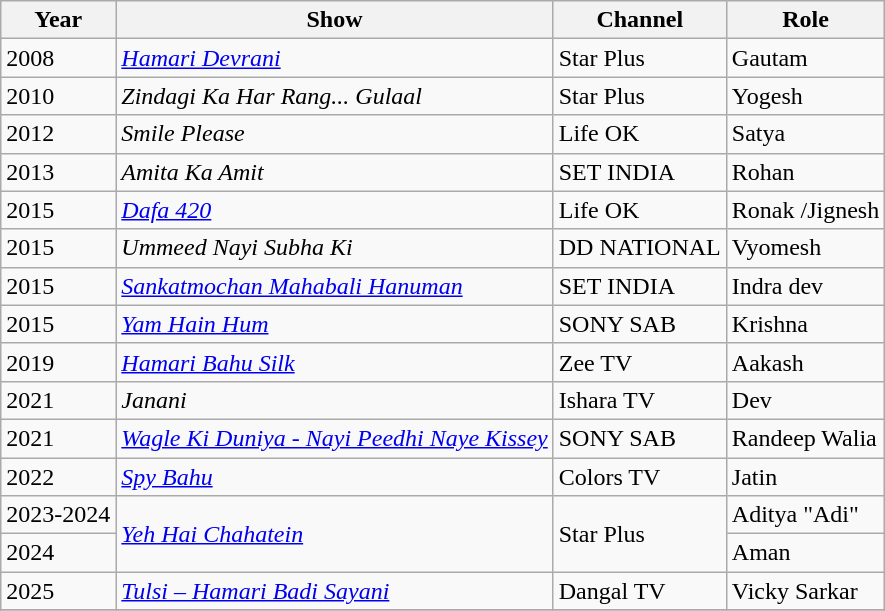<table class="wikitable">
<tr>
<th>Year</th>
<th>Show</th>
<th>Channel</th>
<th>Role</th>
</tr>
<tr>
<td>2008</td>
<td><em><a href='#'>Hamari Devrani</a></em></td>
<td>Star Plus</td>
<td>Gautam</td>
</tr>
<tr>
<td>2010</td>
<td><em>Zindagi Ka Har Rang... Gulaal</em></td>
<td>Star Plus</td>
<td>Yogesh</td>
</tr>
<tr>
<td>2012</td>
<td><em> Smile Please</em></td>
<td>Life OK</td>
<td>Satya</td>
</tr>
<tr>
<td>2013</td>
<td><em>Amita Ka Amit</em></td>
<td>SET INDIA</td>
<td>Rohan</td>
</tr>
<tr>
<td>2015</td>
<td><em><a href='#'>Dafa 420</a></em></td>
<td>Life OK</td>
<td>Ronak /Jignesh</td>
</tr>
<tr>
<td>2015</td>
<td><em>Ummeed Nayi Subha Ki</em></td>
<td>DD NATIONAL</td>
<td>Vyomesh</td>
</tr>
<tr>
<td>2015</td>
<td><em><a href='#'>Sankatmochan Mahabali Hanuman</a></em></td>
<td>SET INDIA</td>
<td>Indra dev</td>
</tr>
<tr>
<td>2015</td>
<td><em><a href='#'>Yam Hain Hum</a></em></td>
<td>SONY SAB</td>
<td>Krishna</td>
</tr>
<tr>
<td>2019</td>
<td><em><a href='#'>Hamari Bahu Silk</a></em></td>
<td>Zee TV</td>
<td>Aakash</td>
</tr>
<tr>
<td>2021</td>
<td><em>Janani</em></td>
<td>Ishara TV</td>
<td>Dev</td>
</tr>
<tr>
<td>2021</td>
<td><em><a href='#'>Wagle Ki Duniya - Nayi Peedhi Naye Kissey</a></em></td>
<td>SONY SAB</td>
<td>Randeep Walia</td>
</tr>
<tr>
<td>2022</td>
<td><em><a href='#'>Spy Bahu</a></em></td>
<td>Colors TV</td>
<td>Jatin</td>
</tr>
<tr>
<td>2023-2024</td>
<td rowspan="2"><em><a href='#'>Yeh Hai Chahatein</a></em></td>
<td rowspan="2">Star Plus</td>
<td>Aditya "Adi"</td>
</tr>
<tr>
<td>2024</td>
<td>Aman</td>
</tr>
<tr>
<td>2025</td>
<td><em><a href='#'>Tulsi – Hamari Badi Sayani</a></em></td>
<td>Dangal TV</td>
<td>Vicky Sarkar</td>
</tr>
<tr>
</tr>
</table>
